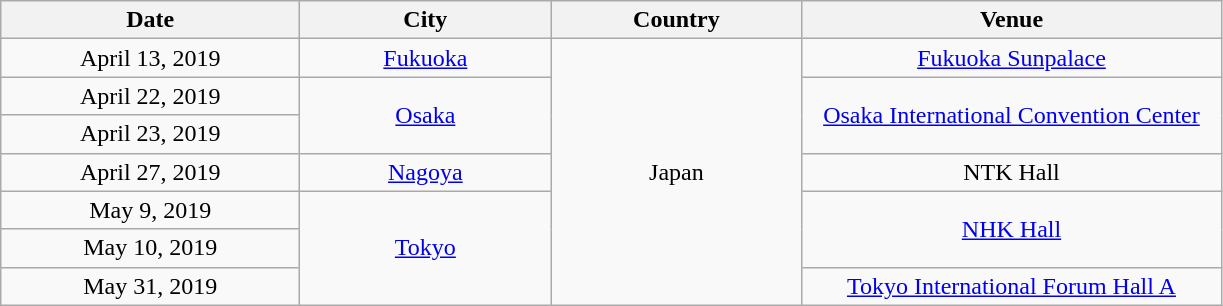<table class="wikitable" style="text-align:center;">
<tr>
<th scope="col" style="width:12em;">Date</th>
<th scope="col" style="width:10em;">City</th>
<th scope="col" style="width:10em;">Country</th>
<th scope="col" style="width:17em;">Venue</th>
</tr>
<tr>
<td>April 13, 2019</td>
<td><a href='#'>Fukuoka</a></td>
<td rowspan="7">Japan</td>
<td><a href='#'>Fukuoka Sunpalace</a></td>
</tr>
<tr>
<td>April 22, 2019</td>
<td rowspan="2"><a href='#'>Osaka</a></td>
<td rowspan="2"><a href='#'>Osaka International Convention Center</a></td>
</tr>
<tr>
<td>April 23, 2019</td>
</tr>
<tr>
<td>April 27, 2019</td>
<td><a href='#'>Nagoya</a></td>
<td>NTK Hall</td>
</tr>
<tr>
<td>May 9, 2019</td>
<td rowspan="3"><a href='#'>Tokyo</a></td>
<td rowspan="2"><a href='#'>NHK Hall</a></td>
</tr>
<tr>
<td>May 10, 2019</td>
</tr>
<tr>
<td>May 31, 2019</td>
<td><a href='#'>Tokyo International Forum Hall A</a></td>
</tr>
</table>
